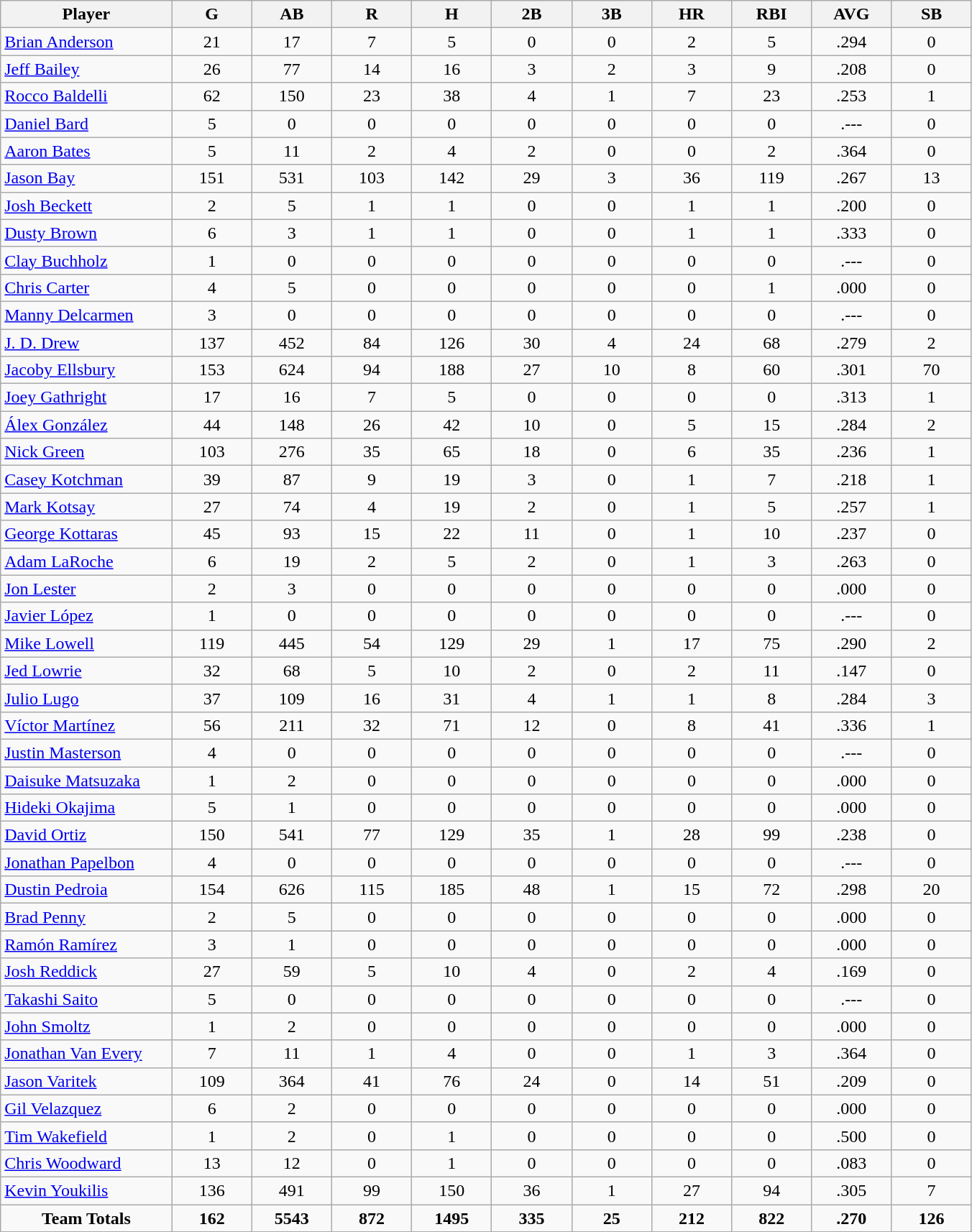<table class="wikitable sortable">
<tr>
<th bgcolor="#DDDDFF" width="15%">Player</th>
<th bgcolor="#DDDDFF" width="7%">G</th>
<th bgcolor="#DDDDFF" width="7%">AB</th>
<th bgcolor="#DDDDFF" width="7%">R</th>
<th bgcolor="#DDDDFF" width="7%">H</th>
<th bgcolor="#DDDDFF" width="7%">2B</th>
<th bgcolor="#DDDDFF" width="7%">3B</th>
<th bgcolor="#DDDDFF" width="7%">HR</th>
<th bgcolor="#DDDDFF" width="7%">RBI</th>
<th bgcolor="#DDDDFF" width="7%">AVG</th>
<th bgcolor="#DDDDFF" width="7%">SB</th>
</tr>
<tr>
<td><a href='#'>Brian Anderson</a></td>
<td style="text-align:center">21</td>
<td style="text-align:center">17</td>
<td style="text-align:center">7</td>
<td style="text-align:center">5</td>
<td style="text-align:center">0</td>
<td style="text-align:center">0</td>
<td style="text-align:center">2</td>
<td style="text-align:center">5</td>
<td style="text-align:center">.294</td>
<td style="text-align:center">0</td>
</tr>
<tr>
<td><a href='#'>Jeff Bailey</a></td>
<td style="text-align:center">26</td>
<td style="text-align:center">77</td>
<td style="text-align:center">14</td>
<td style="text-align:center">16</td>
<td style="text-align:center">3</td>
<td style="text-align:center">2</td>
<td style="text-align:center">3</td>
<td style="text-align:center">9</td>
<td style="text-align:center">.208</td>
<td style="text-align:center">0</td>
</tr>
<tr>
<td><a href='#'>Rocco Baldelli</a></td>
<td style="text-align:center">62</td>
<td style="text-align:center">150</td>
<td style="text-align:center">23</td>
<td style="text-align:center">38</td>
<td style="text-align:center">4</td>
<td style="text-align:center">1</td>
<td style="text-align:center">7</td>
<td style="text-align:center">23</td>
<td style="text-align:center">.253</td>
<td style="text-align:center">1</td>
</tr>
<tr>
<td><a href='#'>Daniel Bard</a></td>
<td style="text-align:center">5</td>
<td style="text-align:center">0</td>
<td style="text-align:center">0</td>
<td style="text-align:center">0</td>
<td style="text-align:center">0</td>
<td style="text-align:center">0</td>
<td style="text-align:center">0</td>
<td style="text-align:center">0</td>
<td style="text-align:center">.---</td>
<td style="text-align:center">0</td>
</tr>
<tr>
<td><a href='#'>Aaron Bates</a></td>
<td style="text-align:center">5</td>
<td style="text-align:center">11</td>
<td style="text-align:center">2</td>
<td style="text-align:center">4</td>
<td style="text-align:center">2</td>
<td style="text-align:center">0</td>
<td style="text-align:center">0</td>
<td style="text-align:center">2</td>
<td style="text-align:center">.364</td>
<td style="text-align:center">0</td>
</tr>
<tr>
<td><a href='#'>Jason Bay</a></td>
<td style="text-align:center">151</td>
<td style="text-align:center">531</td>
<td style="text-align:center">103</td>
<td style="text-align:center">142</td>
<td style="text-align:center">29</td>
<td style="text-align:center">3</td>
<td style="text-align:center">36</td>
<td style="text-align:center">119</td>
<td style="text-align:center">.267</td>
<td style="text-align:center">13</td>
</tr>
<tr>
<td><a href='#'>Josh Beckett</a></td>
<td style="text-align:center">2</td>
<td style="text-align:center">5</td>
<td style="text-align:center">1</td>
<td style="text-align:center">1</td>
<td style="text-align:center">0</td>
<td style="text-align:center">0</td>
<td style="text-align:center">1</td>
<td style="text-align:center">1</td>
<td style="text-align:center">.200</td>
<td style="text-align:center">0</td>
</tr>
<tr>
<td><a href='#'>Dusty Brown</a></td>
<td style="text-align:center">6</td>
<td style="text-align:center">3</td>
<td style="text-align:center">1</td>
<td style="text-align:center">1</td>
<td style="text-align:center">0</td>
<td style="text-align:center">0</td>
<td style="text-align:center">1</td>
<td style="text-align:center">1</td>
<td style="text-align:center">.333</td>
<td style="text-align:center">0</td>
</tr>
<tr>
<td><a href='#'>Clay Buchholz</a></td>
<td style="text-align:center">1</td>
<td style="text-align:center">0</td>
<td style="text-align:center">0</td>
<td style="text-align:center">0</td>
<td style="text-align:center">0</td>
<td style="text-align:center">0</td>
<td style="text-align:center">0</td>
<td style="text-align:center">0</td>
<td style="text-align:center">.---</td>
<td style="text-align:center">0</td>
</tr>
<tr>
<td><a href='#'>Chris Carter</a></td>
<td style="text-align:center">4</td>
<td style="text-align:center">5</td>
<td style="text-align:center">0</td>
<td style="text-align:center">0</td>
<td style="text-align:center">0</td>
<td style="text-align:center">0</td>
<td style="text-align:center">0</td>
<td style="text-align:center">1</td>
<td style="text-align:center">.000</td>
<td style="text-align:center">0</td>
</tr>
<tr>
<td><a href='#'>Manny Delcarmen</a></td>
<td style="text-align:center">3</td>
<td style="text-align:center">0</td>
<td style="text-align:center">0</td>
<td style="text-align:center">0</td>
<td style="text-align:center">0</td>
<td style="text-align:center">0</td>
<td style="text-align:center">0</td>
<td style="text-align:center">0</td>
<td style="text-align:center">.---</td>
<td style="text-align:center">0</td>
</tr>
<tr>
<td><a href='#'>J. D. Drew</a></td>
<td style="text-align:center">137</td>
<td style="text-align:center">452</td>
<td style="text-align:center">84</td>
<td style="text-align:center">126</td>
<td style="text-align:center">30</td>
<td style="text-align:center">4</td>
<td style="text-align:center">24</td>
<td style="text-align:center">68</td>
<td style="text-align:center">.279</td>
<td style="text-align:center">2</td>
</tr>
<tr>
<td><a href='#'>Jacoby Ellsbury</a></td>
<td style="text-align:center">153</td>
<td style="text-align:center">624</td>
<td style="text-align:center">94</td>
<td style="text-align:center">188</td>
<td style="text-align:center">27</td>
<td style="text-align:center">10</td>
<td style="text-align:center">8</td>
<td style="text-align:center">60</td>
<td style="text-align:center">.301</td>
<td style="text-align:center">70</td>
</tr>
<tr>
<td><a href='#'>Joey Gathright</a></td>
<td style="text-align:center">17</td>
<td style="text-align:center">16</td>
<td style="text-align:center">7</td>
<td style="text-align:center">5</td>
<td style="text-align:center">0</td>
<td style="text-align:center">0</td>
<td style="text-align:center">0</td>
<td style="text-align:center">0</td>
<td style="text-align:center">.313</td>
<td style="text-align:center">1</td>
</tr>
<tr>
<td><a href='#'>Álex González</a></td>
<td style="text-align:center">44</td>
<td style="text-align:center">148</td>
<td style="text-align:center">26</td>
<td style="text-align:center">42</td>
<td style="text-align:center">10</td>
<td style="text-align:center">0</td>
<td style="text-align:center">5</td>
<td style="text-align:center">15</td>
<td style="text-align:center">.284</td>
<td style="text-align:center">2</td>
</tr>
<tr>
<td><a href='#'>Nick Green</a></td>
<td style="text-align:center">103</td>
<td style="text-align:center">276</td>
<td style="text-align:center">35</td>
<td style="text-align:center">65</td>
<td style="text-align:center">18</td>
<td style="text-align:center">0</td>
<td style="text-align:center">6</td>
<td style="text-align:center">35</td>
<td style="text-align:center">.236</td>
<td style="text-align:center">1</td>
</tr>
<tr>
<td><a href='#'>Casey Kotchman</a></td>
<td style="text-align:center">39</td>
<td style="text-align:center">87</td>
<td style="text-align:center">9</td>
<td style="text-align:center">19</td>
<td style="text-align:center">3</td>
<td style="text-align:center">0</td>
<td style="text-align:center">1</td>
<td style="text-align:center">7</td>
<td style="text-align:center">.218</td>
<td style="text-align:center">1</td>
</tr>
<tr>
<td><a href='#'>Mark Kotsay</a></td>
<td style="text-align:center">27</td>
<td style="text-align:center">74</td>
<td style="text-align:center">4</td>
<td style="text-align:center">19</td>
<td style="text-align:center">2</td>
<td style="text-align:center">0</td>
<td style="text-align:center">1</td>
<td style="text-align:center">5</td>
<td style="text-align:center">.257</td>
<td style="text-align:center">1</td>
</tr>
<tr>
<td><a href='#'>George Kottaras</a></td>
<td style="text-align:center">45</td>
<td style="text-align:center">93</td>
<td style="text-align:center">15</td>
<td style="text-align:center">22</td>
<td style="text-align:center">11</td>
<td style="text-align:center">0</td>
<td style="text-align:center">1</td>
<td style="text-align:center">10</td>
<td style="text-align:center">.237</td>
<td style="text-align:center">0</td>
</tr>
<tr>
<td><a href='#'>Adam LaRoche</a></td>
<td style="text-align:center">6</td>
<td style="text-align:center">19</td>
<td style="text-align:center">2</td>
<td style="text-align:center">5</td>
<td style="text-align:center">2</td>
<td style="text-align:center">0</td>
<td style="text-align:center">1</td>
<td style="text-align:center">3</td>
<td style="text-align:center">.263</td>
<td style="text-align:center">0</td>
</tr>
<tr>
<td><a href='#'>Jon Lester</a></td>
<td style="text-align:center">2</td>
<td style="text-align:center">3</td>
<td style="text-align:center">0</td>
<td style="text-align:center">0</td>
<td style="text-align:center">0</td>
<td style="text-align:center">0</td>
<td style="text-align:center">0</td>
<td style="text-align:center">0</td>
<td style="text-align:center">.000</td>
<td style="text-align:center">0</td>
</tr>
<tr>
<td><a href='#'>Javier López</a></td>
<td style="text-align:center">1</td>
<td style="text-align:center">0</td>
<td style="text-align:center">0</td>
<td style="text-align:center">0</td>
<td style="text-align:center">0</td>
<td style="text-align:center">0</td>
<td style="text-align:center">0</td>
<td style="text-align:center">0</td>
<td style="text-align:center">.---</td>
<td style="text-align:center">0</td>
</tr>
<tr>
<td><a href='#'>Mike Lowell</a></td>
<td style="text-align:center">119</td>
<td style="text-align:center">445</td>
<td style="text-align:center">54</td>
<td style="text-align:center">129</td>
<td style="text-align:center">29</td>
<td style="text-align:center">1</td>
<td style="text-align:center">17</td>
<td style="text-align:center">75</td>
<td style="text-align:center">.290</td>
<td style="text-align:center">2</td>
</tr>
<tr>
<td><a href='#'>Jed Lowrie</a></td>
<td style="text-align:center">32</td>
<td style="text-align:center">68</td>
<td style="text-align:center">5</td>
<td style="text-align:center">10</td>
<td style="text-align:center">2</td>
<td style="text-align:center">0</td>
<td style="text-align:center">2</td>
<td style="text-align:center">11</td>
<td style="text-align:center">.147</td>
<td style="text-align:center">0</td>
</tr>
<tr>
<td><a href='#'>Julio Lugo</a></td>
<td style="text-align:center">37</td>
<td style="text-align:center">109</td>
<td style="text-align:center">16</td>
<td style="text-align:center">31</td>
<td style="text-align:center">4</td>
<td style="text-align:center">1</td>
<td style="text-align:center">1</td>
<td style="text-align:center">8</td>
<td style="text-align:center">.284</td>
<td style="text-align:center">3</td>
</tr>
<tr>
<td><a href='#'>Víctor Martínez</a></td>
<td style="text-align:center">56</td>
<td style="text-align:center">211</td>
<td style="text-align:center">32</td>
<td style="text-align:center">71</td>
<td style="text-align:center">12</td>
<td style="text-align:center">0</td>
<td style="text-align:center">8</td>
<td style="text-align:center">41</td>
<td style="text-align:center">.336</td>
<td style="text-align:center">1</td>
</tr>
<tr>
<td><a href='#'>Justin Masterson</a></td>
<td style="text-align:center">4</td>
<td style="text-align:center">0</td>
<td style="text-align:center">0</td>
<td style="text-align:center">0</td>
<td style="text-align:center">0</td>
<td style="text-align:center">0</td>
<td style="text-align:center">0</td>
<td style="text-align:center">0</td>
<td style="text-align:center">.---</td>
<td style="text-align:center">0</td>
</tr>
<tr>
<td><a href='#'>Daisuke Matsuzaka</a></td>
<td style="text-align:center">1</td>
<td style="text-align:center">2</td>
<td style="text-align:center">0</td>
<td style="text-align:center">0</td>
<td style="text-align:center">0</td>
<td style="text-align:center">0</td>
<td style="text-align:center">0</td>
<td style="text-align:center">0</td>
<td style="text-align:center">.000</td>
<td style="text-align:center">0</td>
</tr>
<tr>
<td><a href='#'>Hideki Okajima</a></td>
<td style="text-align:center">5</td>
<td style="text-align:center">1</td>
<td style="text-align:center">0</td>
<td style="text-align:center">0</td>
<td style="text-align:center">0</td>
<td style="text-align:center">0</td>
<td style="text-align:center">0</td>
<td style="text-align:center">0</td>
<td style="text-align:center">.000</td>
<td style="text-align:center">0</td>
</tr>
<tr>
<td><a href='#'>David Ortiz</a></td>
<td style="text-align:center">150</td>
<td style="text-align:center">541</td>
<td style="text-align:center">77</td>
<td style="text-align:center">129</td>
<td style="text-align:center">35</td>
<td style="text-align:center">1</td>
<td style="text-align:center">28</td>
<td style="text-align:center">99</td>
<td style="text-align:center">.238</td>
<td style="text-align:center">0</td>
</tr>
<tr>
<td><a href='#'>Jonathan Papelbon</a></td>
<td style="text-align:center">4</td>
<td style="text-align:center">0</td>
<td style="text-align:center">0</td>
<td style="text-align:center">0</td>
<td style="text-align:center">0</td>
<td style="text-align:center">0</td>
<td style="text-align:center">0</td>
<td style="text-align:center">0</td>
<td style="text-align:center">.---</td>
<td style="text-align:center">0</td>
</tr>
<tr>
<td><a href='#'>Dustin Pedroia</a></td>
<td style="text-align:center">154</td>
<td style="text-align:center">626</td>
<td style="text-align:center">115</td>
<td style="text-align:center">185</td>
<td style="text-align:center">48</td>
<td style="text-align:center">1</td>
<td style="text-align:center">15</td>
<td style="text-align:center">72</td>
<td style="text-align:center">.298</td>
<td style="text-align:center">20</td>
</tr>
<tr>
<td><a href='#'>Brad Penny</a></td>
<td style="text-align:center">2</td>
<td style="text-align:center">5</td>
<td style="text-align:center">0</td>
<td style="text-align:center">0</td>
<td style="text-align:center">0</td>
<td style="text-align:center">0</td>
<td style="text-align:center">0</td>
<td style="text-align:center">0</td>
<td style="text-align:center">.000</td>
<td style="text-align:center">0</td>
</tr>
<tr>
<td><a href='#'>Ramón Ramírez</a></td>
<td style="text-align:center">3</td>
<td style="text-align:center">1</td>
<td style="text-align:center">0</td>
<td style="text-align:center">0</td>
<td style="text-align:center">0</td>
<td style="text-align:center">0</td>
<td style="text-align:center">0</td>
<td style="text-align:center">0</td>
<td style="text-align:center">.000</td>
<td style="text-align:center">0</td>
</tr>
<tr>
<td><a href='#'>Josh Reddick</a></td>
<td style="text-align:center">27</td>
<td style="text-align:center">59</td>
<td style="text-align:center">5</td>
<td style="text-align:center">10</td>
<td style="text-align:center">4</td>
<td style="text-align:center">0</td>
<td style="text-align:center">2</td>
<td style="text-align:center">4</td>
<td style="text-align:center">.169</td>
<td style="text-align:center">0</td>
</tr>
<tr>
<td><a href='#'>Takashi Saito</a></td>
<td style="text-align:center">5</td>
<td style="text-align:center">0</td>
<td style="text-align:center">0</td>
<td style="text-align:center">0</td>
<td style="text-align:center">0</td>
<td style="text-align:center">0</td>
<td style="text-align:center">0</td>
<td style="text-align:center">0</td>
<td style="text-align:center">.---</td>
<td style="text-align:center">0</td>
</tr>
<tr>
<td><a href='#'>John Smoltz</a></td>
<td style="text-align:center">1</td>
<td style="text-align:center">2</td>
<td style="text-align:center">0</td>
<td style="text-align:center">0</td>
<td style="text-align:center">0</td>
<td style="text-align:center">0</td>
<td style="text-align:center">0</td>
<td style="text-align:center">0</td>
<td style="text-align:center">.000</td>
<td style="text-align:center">0</td>
</tr>
<tr>
<td><a href='#'>Jonathan Van Every</a></td>
<td style="text-align:center">7</td>
<td style="text-align:center">11</td>
<td style="text-align:center">1</td>
<td style="text-align:center">4</td>
<td style="text-align:center">0</td>
<td style="text-align:center">0</td>
<td style="text-align:center">1</td>
<td style="text-align:center">3</td>
<td style="text-align:center">.364</td>
<td style="text-align:center">0</td>
</tr>
<tr>
<td><a href='#'>Jason Varitek</a></td>
<td style="text-align:center">109</td>
<td style="text-align:center">364</td>
<td style="text-align:center">41</td>
<td style="text-align:center">76</td>
<td style="text-align:center">24</td>
<td style="text-align:center">0</td>
<td style="text-align:center">14</td>
<td style="text-align:center">51</td>
<td style="text-align:center">.209</td>
<td style="text-align:center">0</td>
</tr>
<tr>
<td><a href='#'>Gil Velazquez</a></td>
<td style="text-align:center">6</td>
<td style="text-align:center">2</td>
<td style="text-align:center">0</td>
<td style="text-align:center">0</td>
<td style="text-align:center">0</td>
<td style="text-align:center">0</td>
<td style="text-align:center">0</td>
<td style="text-align:center">0</td>
<td style="text-align:center">.000</td>
<td style="text-align:center">0</td>
</tr>
<tr>
<td><a href='#'>Tim Wakefield</a></td>
<td style="text-align:center">1</td>
<td style="text-align:center">2</td>
<td style="text-align:center">0</td>
<td style="text-align:center">1</td>
<td style="text-align:center">0</td>
<td style="text-align:center">0</td>
<td style="text-align:center">0</td>
<td style="text-align:center">0</td>
<td style="text-align:center">.500</td>
<td style="text-align:center">0</td>
</tr>
<tr>
<td><a href='#'>Chris Woodward</a></td>
<td style="text-align:center">13</td>
<td style="text-align:center">12</td>
<td style="text-align:center">0</td>
<td style="text-align:center">1</td>
<td style="text-align:center">0</td>
<td style="text-align:center">0</td>
<td style="text-align:center">0</td>
<td style="text-align:center">0</td>
<td style="text-align:center">.083</td>
<td style="text-align:center">0</td>
</tr>
<tr>
<td><a href='#'>Kevin Youkilis</a></td>
<td style="text-align:center">136</td>
<td style="text-align:center">491</td>
<td style="text-align:center">99</td>
<td style="text-align:center">150</td>
<td style="text-align:center">36</td>
<td style="text-align:center">1</td>
<td style="text-align:center">27</td>
<td style="text-align:center">94</td>
<td style="text-align:center">.305</td>
<td style="text-align:center">7</td>
</tr>
<tr>
<td style="text-align:center"><strong>Team Totals</strong></td>
<td style="text-align:center"><strong>162</strong></td>
<td style="text-align:center"><strong>5543</strong></td>
<td style="text-align:center"><strong>872</strong></td>
<td style="text-align:center"><strong>1495</strong></td>
<td style="text-align:center"><strong>335</strong></td>
<td style="text-align:center"><strong>25</strong></td>
<td style="text-align:center"><strong>212</strong></td>
<td style="text-align:center"><strong>822</strong></td>
<td style="text-align:center"><strong>.270</strong></td>
<td style="text-align:center"><strong>126</strong></td>
</tr>
</table>
